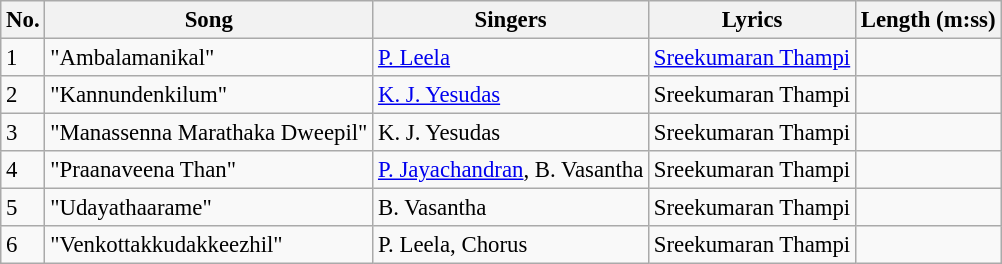<table class="wikitable" style="font-size:95%;">
<tr>
<th>No.</th>
<th>Song</th>
<th>Singers</th>
<th>Lyrics</th>
<th>Length (m:ss)</th>
</tr>
<tr>
<td>1</td>
<td>"Ambalamanikal"</td>
<td><a href='#'>P. Leela</a></td>
<td><a href='#'>Sreekumaran Thampi</a></td>
<td></td>
</tr>
<tr>
<td>2</td>
<td>"Kannundenkilum"</td>
<td><a href='#'>K. J. Yesudas</a></td>
<td>Sreekumaran Thampi</td>
<td></td>
</tr>
<tr>
<td>3</td>
<td>"Manassenna Marathaka Dweepil"</td>
<td>K. J. Yesudas</td>
<td>Sreekumaran Thampi</td>
<td></td>
</tr>
<tr>
<td>4</td>
<td>"Praanaveena Than"</td>
<td><a href='#'>P. Jayachandran</a>, B. Vasantha</td>
<td>Sreekumaran Thampi</td>
<td></td>
</tr>
<tr>
<td>5</td>
<td>"Udayathaarame"</td>
<td>B. Vasantha</td>
<td>Sreekumaran Thampi</td>
<td></td>
</tr>
<tr>
<td>6</td>
<td>"Venkottakkudakkeezhil"</td>
<td>P. Leela, Chorus</td>
<td>Sreekumaran Thampi</td>
<td></td>
</tr>
</table>
